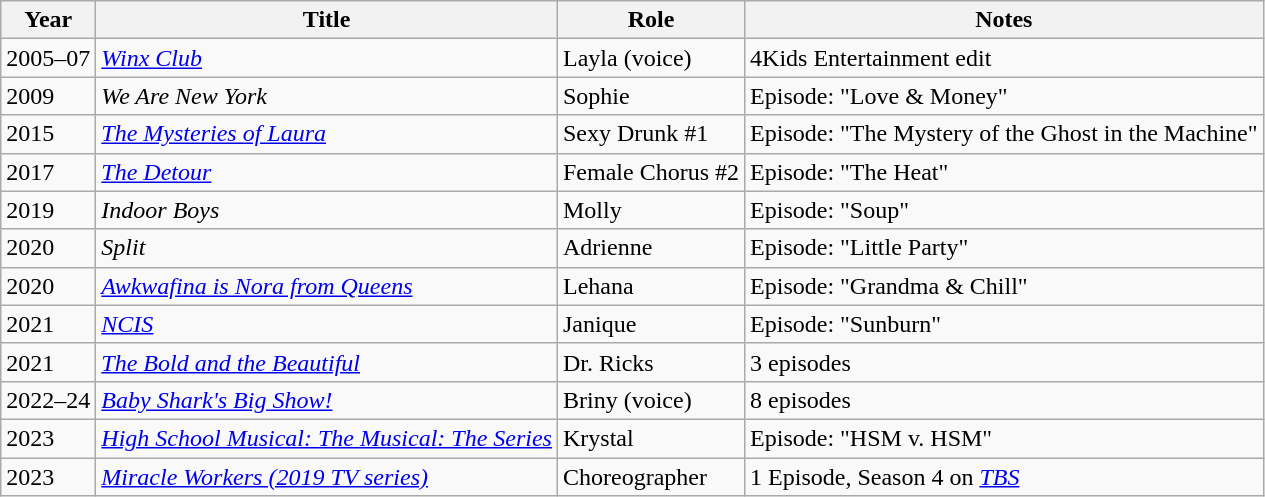<table class="wikitable sortable">
<tr>
<th>Year</th>
<th>Title</th>
<th>Role</th>
<th>Notes</th>
</tr>
<tr>
<td>2005–07</td>
<td><em><a href='#'>Winx Club</a></em></td>
<td>Layla (voice)</td>
<td>4Kids Entertainment edit</td>
</tr>
<tr>
<td>2009</td>
<td><em>We Are New York</em></td>
<td>Sophie</td>
<td>Episode: "Love & Money"</td>
</tr>
<tr>
<td>2015</td>
<td><em><a href='#'>The Mysteries of Laura</a></em></td>
<td>Sexy Drunk #1</td>
<td>Episode: "The Mystery of the Ghost in the Machine"</td>
</tr>
<tr>
<td>2017</td>
<td><em><a href='#'>The Detour</a></em></td>
<td>Female Chorus #2</td>
<td>Episode: "The Heat"</td>
</tr>
<tr>
<td>2019</td>
<td><em>Indoor Boys</em></td>
<td>Molly</td>
<td>Episode: "Soup"</td>
</tr>
<tr>
<td>2020</td>
<td><em>Split</em></td>
<td>Adrienne</td>
<td>Episode: "Little Party"</td>
</tr>
<tr>
<td>2020</td>
<td><em><a href='#'>Awkwafina is Nora from Queens</a></em></td>
<td>Lehana</td>
<td>Episode: "Grandma & Chill"</td>
</tr>
<tr>
<td>2021</td>
<td><em><a href='#'>NCIS</a></em></td>
<td>Janique</td>
<td>Episode: "Sunburn"</td>
</tr>
<tr>
<td>2021</td>
<td><em><a href='#'>The Bold and the Beautiful</a></em></td>
<td>Dr. Ricks</td>
<td>3 episodes</td>
</tr>
<tr>
<td>2022–24</td>
<td><em><a href='#'>Baby Shark's Big Show!</a></em></td>
<td>Briny (voice)</td>
<td>8 episodes</td>
</tr>
<tr>
<td>2023</td>
<td><em><a href='#'>High School Musical: The Musical: The Series</a></em></td>
<td>Krystal</td>
<td>Episode: "HSM v. HSM"</td>
</tr>
<tr>
<td>2023</td>
<td><em><a href='#'>Miracle Workers (2019 TV series)</a></em></td>
<td>Choreographer</td>
<td>1 Episode, Season 4 on <em><a href='#'>TBS</a></em></td>
</tr>
</table>
